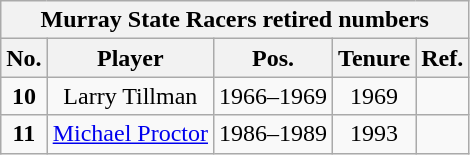<table class="wikitable" style="text-align:center">
<tr>
<th colspan=6 style =><strong>Murray State Racers retired numbers</strong></th>
</tr>
<tr>
<th style = >No.</th>
<th style = >Player</th>
<th style = >Pos.</th>
<th style = >Tenure</th>
<th style = >Ref.</th>
</tr>
<tr>
<td><strong>10</strong></td>
<td>Larry Tillman</td>
<td>1966–1969</td>
<td>1969</td>
<td></td>
</tr>
<tr>
<td><strong>11</strong></td>
<td><a href='#'>Michael Proctor</a></td>
<td>1986–1989</td>
<td>1993</td>
<td></td>
</tr>
</table>
